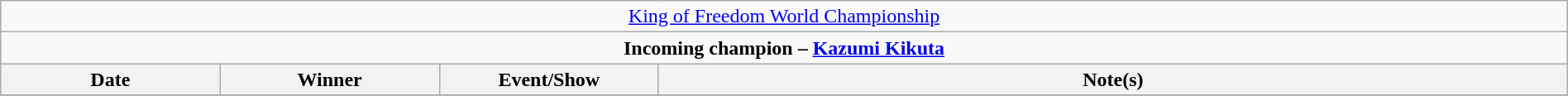<table class="wikitable" style="text-align:center; width:100%;">
<tr>
<td colspan="4" style="text-align: center;"><a href='#'>King of Freedom World Championship</a></td>
</tr>
<tr>
<td colspan="4" style="text-align: center;"><strong>Incoming champion – <a href='#'>Kazumi Kikuta</a></strong></td>
</tr>
<tr>
<th width=14%>Date</th>
<th width=14%>Winner</th>
<th width=14%>Event/Show</th>
<th width=58%>Note(s)</th>
</tr>
<tr>
</tr>
</table>
